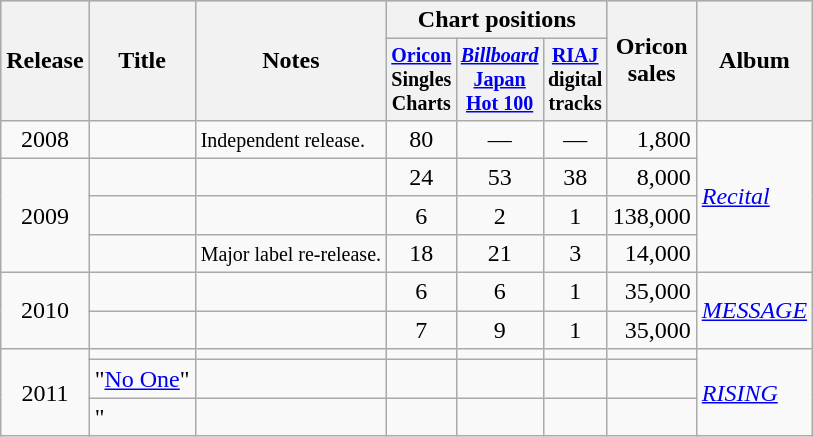<table class="wikitable" style="text-align:center">
<tr bgcolor="#CCCCCC">
<th rowspan="2">Release</th>
<th rowspan="2">Title</th>
<th rowspan="2">Notes</th>
<th colspan="3">Chart positions</th>
<th rowspan="2">Oricon<br>sales<br></th>
<th rowspan="2">Album</th>
</tr>
<tr style="font-size:smaller;">
<th width="35"><a href='#'>Oricon</a> Singles Charts<br></th>
<th width="35"><em><a href='#'>Billboard</a></em> <a href='#'>Japan Hot 100</a><br></th>
<th width="35"><a href='#'>RIAJ</a> digital tracks<br></th>
</tr>
<tr>
<td rowspan="1">2008</td>
<td align="left"></td>
<td align="left"><small>Independent release.</small></td>
<td>80</td>
<td>—</td>
<td>—</td>
<td align="right">1,800</td>
<td align="left" rowspan="4"><em><a href='#'>Recital</a></em></td>
</tr>
<tr>
<td rowspan="3">2009</td>
<td align="left"></td>
<td align="left"></td>
<td>24</td>
<td>53</td>
<td>38</td>
<td align="right">8,000</td>
</tr>
<tr>
<td align="left"></td>
<td align="left"></td>
<td>6</td>
<td>2</td>
<td>1</td>
<td align="right">138,000</td>
</tr>
<tr>
<td align="left"></td>
<td align="left"><small>Major label re-release.</small></td>
<td>18</td>
<td>21</td>
<td>3</td>
<td align="right">14,000</td>
</tr>
<tr>
<td rowspan="2">2010</td>
<td align="left"></td>
<td align="left"></td>
<td>6</td>
<td>6</td>
<td>1</td>
<td align="right">35,000</td>
<td align="left" rowspan="2"><em><a href='#'>MESSAGE</a></em></td>
</tr>
<tr>
<td align="left"></td>
<td align="left"></td>
<td>7</td>
<td>9</td>
<td>1</td>
<td align="right">35,000</td>
</tr>
<tr>
<td rowspan="3">2011</td>
<td align="left"></td>
<td align="left"></td>
<td></td>
<td></td>
<td></td>
<td align="right"></td>
<td align="left" rowspan="3"><em><a href='#'>RISING</a></em></td>
</tr>
<tr>
<td align="left">"<a href='#'>No One</a>"</td>
<td align="left"></td>
<td></td>
<td></td>
<td></td>
<td align="right"></td>
</tr>
<tr>
<td align="left">"</td>
<td align="left"></td>
<td></td>
<td></td>
<td></td>
<td align="right"></td>
</tr>
</table>
